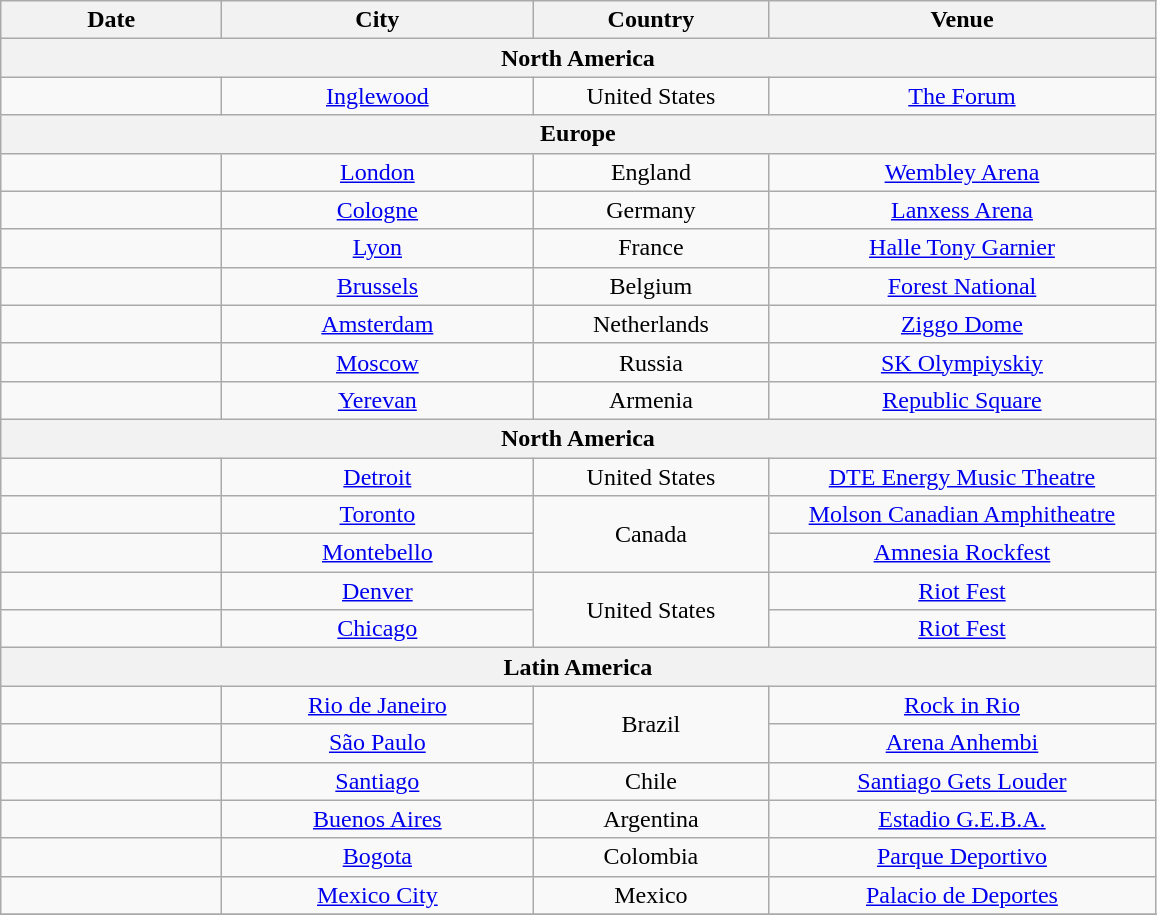<table class="wikitable" style="text-align:center;">
<tr>
<th style="width:140px;">Date</th>
<th style="width:200px;">City</th>
<th style="width:150px;">Country</th>
<th style="width:250px;">Venue</th>
</tr>
<tr>
<th colspan="4">North America</th>
</tr>
<tr>
<td></td>
<td><a href='#'>Inglewood</a></td>
<td>United States</td>
<td><a href='#'>The Forum</a></td>
</tr>
<tr>
<th colspan="4">Europe</th>
</tr>
<tr>
<td></td>
<td><a href='#'>London</a></td>
<td>England</td>
<td><a href='#'>Wembley Arena</a></td>
</tr>
<tr>
<td></td>
<td><a href='#'>Cologne</a></td>
<td>Germany</td>
<td><a href='#'>Lanxess Arena</a></td>
</tr>
<tr>
<td></td>
<td><a href='#'>Lyon</a></td>
<td>France</td>
<td><a href='#'>Halle Tony Garnier</a></td>
</tr>
<tr>
<td></td>
<td><a href='#'>Brussels</a></td>
<td>Belgium</td>
<td><a href='#'>Forest National</a></td>
</tr>
<tr>
<td></td>
<td><a href='#'>Amsterdam</a></td>
<td>Netherlands</td>
<td><a href='#'>Ziggo Dome</a></td>
</tr>
<tr>
<td></td>
<td><a href='#'>Moscow</a></td>
<td>Russia</td>
<td><a href='#'>SK Olympiyskiy</a></td>
</tr>
<tr>
<td></td>
<td><a href='#'>Yerevan</a></td>
<td>Armenia</td>
<td><a href='#'>Republic Square</a></td>
</tr>
<tr>
<th colspan="4">North America</th>
</tr>
<tr>
<td></td>
<td><a href='#'>Detroit</a></td>
<td>United States</td>
<td><a href='#'>DTE Energy Music Theatre</a></td>
</tr>
<tr>
<td></td>
<td><a href='#'>Toronto</a></td>
<td rowspan="2">Canada</td>
<td><a href='#'>Molson Canadian Amphitheatre</a></td>
</tr>
<tr>
<td></td>
<td><a href='#'>Montebello</a></td>
<td><a href='#'>Amnesia Rockfest</a></td>
</tr>
<tr>
<td></td>
<td><a href='#'>Denver</a></td>
<td rowspan="2">United States</td>
<td><a href='#'>Riot Fest</a></td>
</tr>
<tr>
<td></td>
<td><a href='#'>Chicago</a></td>
<td><a href='#'>Riot Fest</a></td>
</tr>
<tr>
<th colspan="4">Latin America</th>
</tr>
<tr>
<td></td>
<td><a href='#'>Rio de Janeiro</a></td>
<td rowspan="2">Brazil</td>
<td><a href='#'>Rock in Rio</a></td>
</tr>
<tr>
<td></td>
<td><a href='#'>São Paulo</a></td>
<td><a href='#'>Arena Anhembi</a></td>
</tr>
<tr>
<td></td>
<td><a href='#'>Santiago</a></td>
<td>Chile</td>
<td><a href='#'>Santiago Gets Louder</a></td>
</tr>
<tr>
<td></td>
<td><a href='#'>Buenos Aires</a></td>
<td>Argentina</td>
<td><a href='#'>Estadio G.E.B.A.</a></td>
</tr>
<tr>
<td></td>
<td><a href='#'>Bogota</a></td>
<td>Colombia</td>
<td><a href='#'>Parque Deportivo</a></td>
</tr>
<tr>
<td></td>
<td><a href='#'>Mexico City</a></td>
<td>Mexico</td>
<td><a href='#'>Palacio de Deportes</a></td>
</tr>
<tr>
</tr>
</table>
